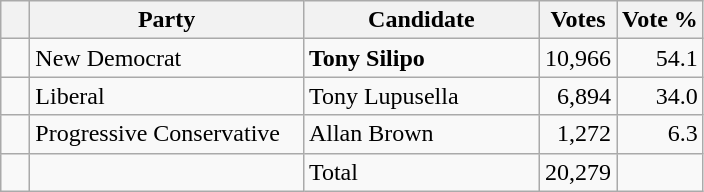<table class="wikitable">
<tr>
<th></th>
<th scope="col" width="175">Party</th>
<th scope="col" width="150">Candidate</th>
<th>Votes</th>
<th>Vote %</th>
</tr>
<tr>
<td>   </td>
<td>New Democrat</td>
<td><strong>Tony Silipo</strong></td>
<td align=right>10,966</td>
<td align=right>54.1</td>
</tr>
<tr |>
<td>   </td>
<td>Liberal</td>
<td>Tony Lupusella</td>
<td align=right>6,894</td>
<td align=right>34.0</td>
</tr>
<tr |>
<td>   </td>
<td>Progressive Conservative</td>
<td>Allan Brown</td>
<td align=right>1,272</td>
<td align=right>6.3<br>
</td>
</tr>
<tr>
<td></td>
<td></td>
<td>Total</td>
<td align=right>20,279</td>
<td></td>
</tr>
</table>
